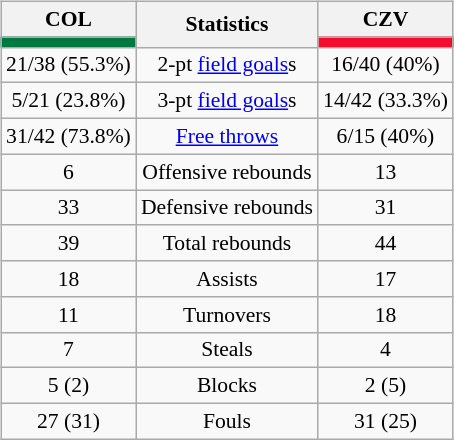<table style="width:100%;">
<tr>
<td valign=top align=right width=33%><br>













</td>
<td style="vertical-align:top; align:center; width:33%;"><br><table style="width:100%;">
<tr>
<td style="width=50%;"></td>
<td></td>
<td style="width=50%;"></td>
</tr>
</table>
<table class="wikitable" style="font-size:90%; text-align:center; margin:auto;" align=center>
<tr>
<th>COL</th>
<th rowspan=2>Statistics</th>
<th>CZV</th>
</tr>
<tr>
<td style="background:#007941;"></td>
<td style="background:#F20D2F;"></td>
</tr>
<tr>
<td>21/38 (55.3%)</td>
<td>2-pt <a href='#'>field goals</a>s</td>
<td>16/40 (40%)</td>
</tr>
<tr>
<td>5/21 (23.8%)</td>
<td>3-pt <a href='#'>field goals</a>s</td>
<td>14/42 (33.3%)</td>
</tr>
<tr>
<td>31/42 (73.8%)</td>
<td><a href='#'>Free throws</a></td>
<td>6/15 (40%)</td>
</tr>
<tr>
<td>6</td>
<td>Offensive rebounds</td>
<td>13</td>
</tr>
<tr>
<td>33</td>
<td>Defensive rebounds</td>
<td>31</td>
</tr>
<tr>
<td>39</td>
<td>Total rebounds</td>
<td>44</td>
</tr>
<tr>
<td>18</td>
<td>Assists</td>
<td>17</td>
</tr>
<tr>
<td>11</td>
<td>Turnovers</td>
<td>18</td>
</tr>
<tr>
<td>7</td>
<td>Steals</td>
<td>4</td>
</tr>
<tr>
<td>5 (2)</td>
<td>Blocks</td>
<td>2 (5)</td>
</tr>
<tr>
<td>27 (31)</td>
<td>Fouls</td>
<td>31 (25)</td>
</tr>
</table>
</td>
<td style="vertical-align:top; align:left; width:33%;"><br>













</td>
</tr>
</table>
